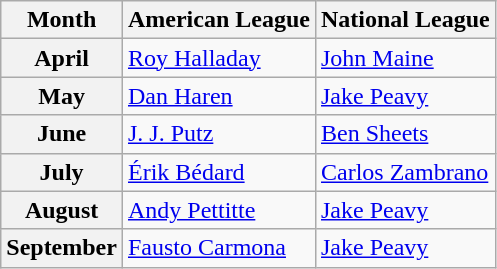<table class="wikitable">
<tr>
<th>Month</th>
<th>American League</th>
<th>National League</th>
</tr>
<tr>
<th>April</th>
<td><a href='#'>Roy Halladay</a></td>
<td><a href='#'>John Maine</a></td>
</tr>
<tr>
<th>May</th>
<td><a href='#'>Dan Haren</a></td>
<td><a href='#'>Jake Peavy</a></td>
</tr>
<tr>
<th>June</th>
<td><a href='#'>J. J. Putz</a></td>
<td><a href='#'>Ben Sheets</a></td>
</tr>
<tr>
<th>July</th>
<td><a href='#'>Érik Bédard</a></td>
<td><a href='#'>Carlos Zambrano</a></td>
</tr>
<tr>
<th>August</th>
<td><a href='#'>Andy Pettitte</a></td>
<td><a href='#'>Jake Peavy</a></td>
</tr>
<tr>
<th>September</th>
<td><a href='#'>Fausto Carmona</a></td>
<td><a href='#'>Jake Peavy</a></td>
</tr>
</table>
